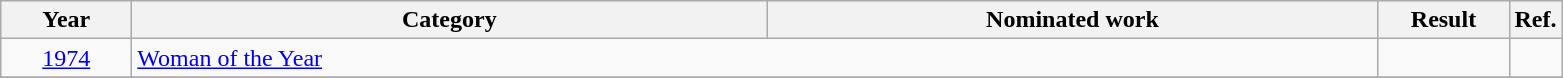<table class=wikitable>
<tr>
<th scope="col" style="width:5em;">Year</th>
<th scope="col" style="width:26em;">Category</th>
<th scope="col" style="width:25em;">Nominated work</th>
<th scope="col" style="width:5em;">Result</th>
<th>Ref.</th>
</tr>
<tr>
<td style="text-align:center;"><a href='#'>1974</a></td>
<td colspan=2><a href='#'>Woman of the Year</a></td>
<td></td>
<td style="text-align:center;"></td>
</tr>
<tr>
</tr>
</table>
